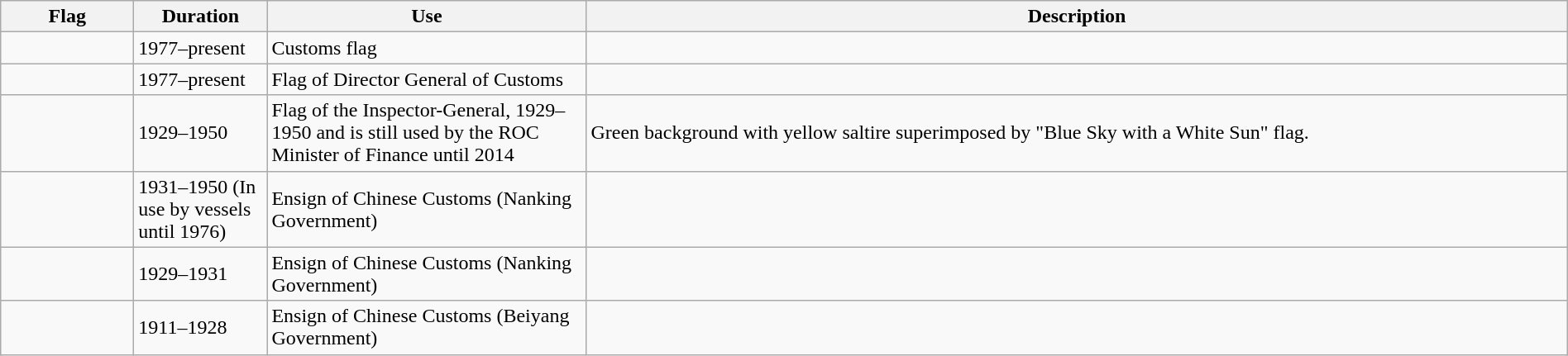<table class="wikitable" width="100%">
<tr>
<th style="width:100px;">Flag</th>
<th style="width:100px;">Duration</th>
<th style="width:250px;">Use</th>
<th style="min-width:250px">Description</th>
</tr>
<tr>
<td></td>
<td>1977–present</td>
<td>Customs flag</td>
<td></td>
</tr>
<tr>
<td></td>
<td>1977–present</td>
<td>Flag of Director General of Customs</td>
<td></td>
</tr>
<tr>
<td></td>
<td>1929–1950</td>
<td>Flag of the Inspector-General, 1929–1950 and is still used by the ROC Minister of Finance until 2014</td>
<td>Green background with yellow saltire superimposed by "Blue Sky with a White Sun" flag.</td>
</tr>
<tr>
<td></td>
<td>1931–1950 (In use by vessels until 1976)</td>
<td>Ensign of Chinese Customs (Nanking Government)</td>
<td></td>
</tr>
<tr>
<td></td>
<td>1929–1931</td>
<td>Ensign of Chinese Customs (Nanking Government)</td>
<td></td>
</tr>
<tr>
<td></td>
<td>1911–1928</td>
<td>Ensign of Chinese Customs (Beiyang Government)</td>
<td></td>
</tr>
</table>
